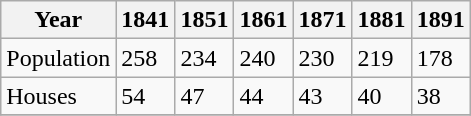<table class="wikitable">
<tr>
<th>Year</th>
<th>1841</th>
<th>1851</th>
<th>1861</th>
<th>1871</th>
<th>1881</th>
<th>1891</th>
</tr>
<tr>
<td>Population</td>
<td>258</td>
<td>234</td>
<td>240</td>
<td>230</td>
<td>219</td>
<td>178</td>
</tr>
<tr>
<td>Houses</td>
<td>54</td>
<td>47</td>
<td>44</td>
<td>43</td>
<td>40</td>
<td>38</td>
</tr>
<tr>
</tr>
</table>
